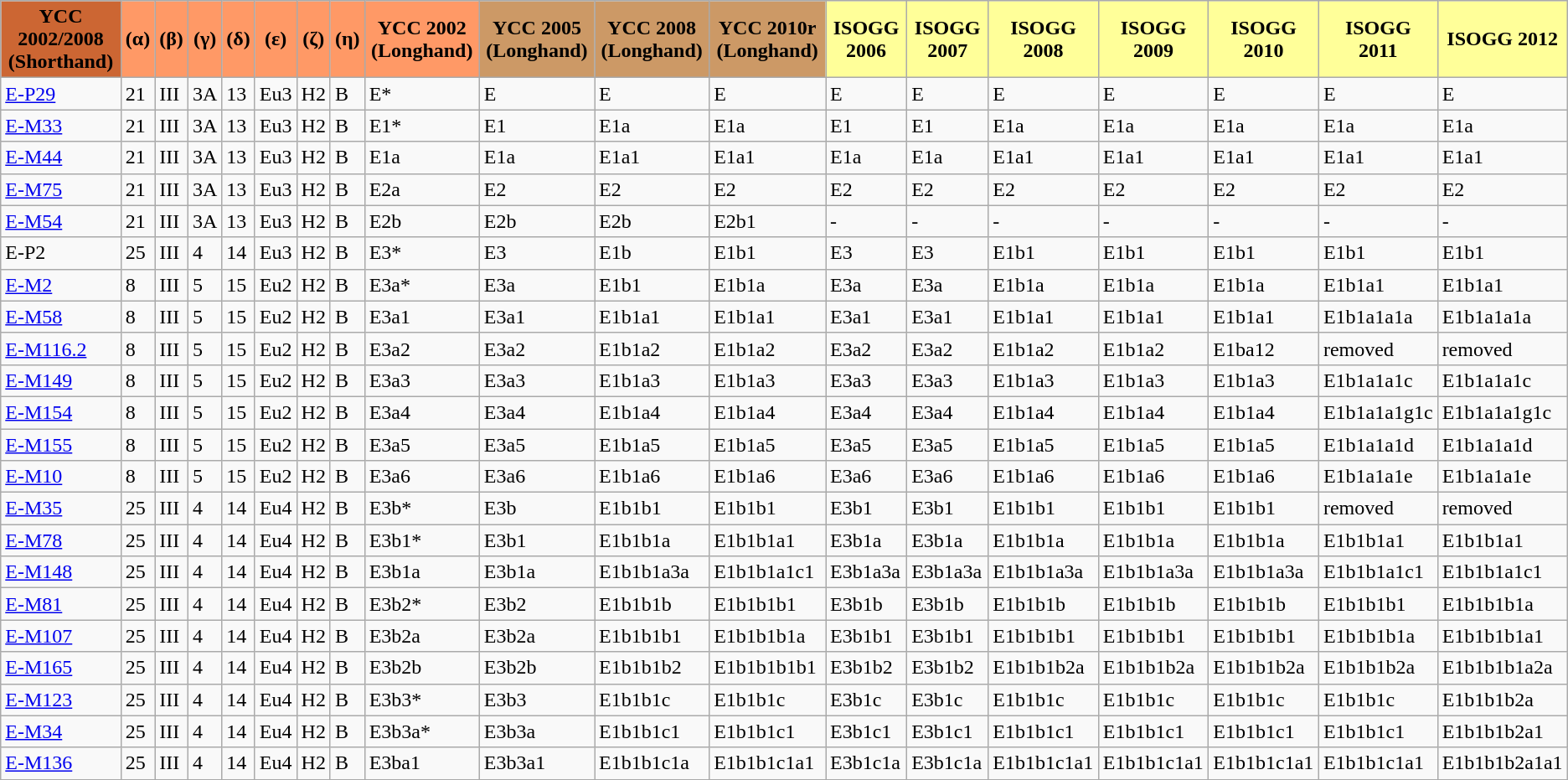<table class="wikitable">
<tr>
<th align="center" style="background:#c63;"><strong>YCC 2002/2008 (Shorthand)</strong></th>
<th align="center" style="background:#f96;"><strong>(α)</strong></th>
<th align="center" style="background:#f96;"><strong>(β)</strong></th>
<th align="center" style="background:#f96;"><strong>(γ)</strong></th>
<td align="center" style="background:#f96;"><strong>(δ)</strong></td>
<td align="center" style="background:#f96;"><strong>(ε)</strong></td>
<td align="center" style="background:#f96;"><strong>(ζ)</strong></td>
<td align="center" style="background:#f96"><strong>(η)</strong></td>
<td align="center" style="background:#f96"><strong>YCC 2002 (Longhand)</strong></td>
<td align="center" style="background:#c96;"><strong>YCC 2005 (Longhand)</strong></td>
<td align="center" style="background:#c96;"><strong>YCC 2008 (Longhand)</strong></td>
<td align="center" style="background:#c96;"><strong>YCC 2010r (Longhand)</strong></td>
<td align="center" style="background:#ff9;"><strong>ISOGG 2006</strong></td>
<td align="center" style="background:#ff9;"><strong>ISOGG 2007</strong></td>
<td align="center" style="background:#ff9;"><strong>ISOGG 2008</strong></td>
<td align="center" style="background:#ff9;"><strong>ISOGG 2009</strong></td>
<td align="center" style="background:#ff9;"><strong>ISOGG 2010</strong></td>
<td align="center" style="background:#ff9;"><strong>ISOGG 2011</strong></td>
<td align="center" style="background:#ff9;"><strong>ISOGG 2012</strong></td>
</tr>
<tr>
<td><a href='#'>E-P29</a></td>
<td>21</td>
<td>III</td>
<td>3A</td>
<td>13</td>
<td>Eu3</td>
<td>H2</td>
<td>B</td>
<td>E*</td>
<td>E</td>
<td>E</td>
<td>E</td>
<td>E</td>
<td>E</td>
<td>E</td>
<td>E</td>
<td>E</td>
<td>E</td>
<td>E</td>
</tr>
<tr>
<td><a href='#'>E-M33</a></td>
<td>21</td>
<td>III</td>
<td>3A</td>
<td>13</td>
<td>Eu3</td>
<td>H2</td>
<td>B</td>
<td>E1*</td>
<td>E1</td>
<td>E1a</td>
<td>E1a</td>
<td>E1</td>
<td>E1</td>
<td>E1a</td>
<td>E1a</td>
<td>E1a</td>
<td>E1a</td>
<td>E1a</td>
</tr>
<tr>
<td><a href='#'>E-M44</a></td>
<td>21</td>
<td>III</td>
<td>3A</td>
<td>13</td>
<td>Eu3</td>
<td>H2</td>
<td>B</td>
<td>E1a</td>
<td>E1a</td>
<td>E1a1</td>
<td>E1a1</td>
<td>E1a</td>
<td>E1a</td>
<td>E1a1</td>
<td>E1a1</td>
<td>E1a1</td>
<td>E1a1</td>
<td>E1a1</td>
</tr>
<tr>
<td><a href='#'>E-M75</a></td>
<td>21</td>
<td>III</td>
<td>3A</td>
<td>13</td>
<td>Eu3</td>
<td>H2</td>
<td>B</td>
<td>E2a</td>
<td>E2</td>
<td>E2</td>
<td>E2</td>
<td>E2</td>
<td>E2</td>
<td>E2</td>
<td>E2</td>
<td>E2</td>
<td>E2</td>
<td>E2</td>
</tr>
<tr>
<td><a href='#'>E-M54</a></td>
<td>21</td>
<td>III</td>
<td>3A</td>
<td>13</td>
<td>Eu3</td>
<td>H2</td>
<td>B</td>
<td>E2b</td>
<td>E2b</td>
<td>E2b</td>
<td>E2b1</td>
<td>-</td>
<td>-</td>
<td>-</td>
<td>-</td>
<td>-</td>
<td>-</td>
<td>-</td>
</tr>
<tr>
<td>E-P2</td>
<td>25</td>
<td>III</td>
<td>4</td>
<td>14</td>
<td>Eu3</td>
<td>H2</td>
<td>B</td>
<td>E3*</td>
<td>E3</td>
<td>E1b</td>
<td>E1b1</td>
<td>E3</td>
<td>E3</td>
<td>E1b1</td>
<td>E1b1</td>
<td>E1b1</td>
<td>E1b1</td>
<td>E1b1</td>
</tr>
<tr>
<td><a href='#'>E-M2</a></td>
<td>8</td>
<td>III</td>
<td>5</td>
<td>15</td>
<td>Eu2</td>
<td>H2</td>
<td>B</td>
<td>E3a*</td>
<td>E3a</td>
<td>E1b1</td>
<td>E1b1a</td>
<td>E3a</td>
<td>E3a</td>
<td>E1b1a</td>
<td>E1b1a</td>
<td>E1b1a</td>
<td>E1b1a1</td>
<td>E1b1a1</td>
</tr>
<tr>
<td><a href='#'>E-M58</a></td>
<td>8</td>
<td>III</td>
<td>5</td>
<td>15</td>
<td>Eu2</td>
<td>H2</td>
<td>B</td>
<td>E3a1</td>
<td>E3a1</td>
<td>E1b1a1</td>
<td>E1b1a1</td>
<td>E3a1</td>
<td>E3a1</td>
<td>E1b1a1</td>
<td>E1b1a1</td>
<td>E1b1a1</td>
<td>E1b1a1a1a</td>
<td>E1b1a1a1a</td>
</tr>
<tr>
<td><a href='#'>E-M116.2</a></td>
<td>8</td>
<td>III</td>
<td>5</td>
<td>15</td>
<td>Eu2</td>
<td>H2</td>
<td>B</td>
<td>E3a2</td>
<td>E3a2</td>
<td>E1b1a2</td>
<td>E1b1a2</td>
<td>E3a2</td>
<td>E3a2</td>
<td>E1b1a2</td>
<td>E1b1a2</td>
<td>E1ba12</td>
<td>removed</td>
<td>removed</td>
</tr>
<tr>
<td><a href='#'>E-M149</a></td>
<td>8</td>
<td>III</td>
<td>5</td>
<td>15</td>
<td>Eu2</td>
<td>H2</td>
<td>B</td>
<td>E3a3</td>
<td>E3a3</td>
<td>E1b1a3</td>
<td>E1b1a3</td>
<td>E3a3</td>
<td>E3a3</td>
<td>E1b1a3</td>
<td>E1b1a3</td>
<td>E1b1a3</td>
<td>E1b1a1a1c</td>
<td>E1b1a1a1c</td>
</tr>
<tr>
<td><a href='#'>E-M154</a></td>
<td>8</td>
<td>III</td>
<td>5</td>
<td>15</td>
<td>Eu2</td>
<td>H2</td>
<td>B</td>
<td>E3a4</td>
<td>E3a4</td>
<td>E1b1a4</td>
<td>E1b1a4</td>
<td>E3a4</td>
<td>E3a4</td>
<td>E1b1a4</td>
<td>E1b1a4</td>
<td>E1b1a4</td>
<td>E1b1a1a1g1c</td>
<td>E1b1a1a1g1c</td>
</tr>
<tr>
<td><a href='#'>E-M155</a></td>
<td>8</td>
<td>III</td>
<td>5</td>
<td>15</td>
<td>Eu2</td>
<td>H2</td>
<td>B</td>
<td>E3a5</td>
<td>E3a5</td>
<td>E1b1a5</td>
<td>E1b1a5</td>
<td>E3a5</td>
<td>E3a5</td>
<td>E1b1a5</td>
<td>E1b1a5</td>
<td>E1b1a5</td>
<td>E1b1a1a1d</td>
<td>E1b1a1a1d</td>
</tr>
<tr>
<td><a href='#'>E-M10</a></td>
<td>8</td>
<td>III</td>
<td>5</td>
<td>15</td>
<td>Eu2</td>
<td>H2</td>
<td>B</td>
<td>E3a6</td>
<td>E3a6</td>
<td>E1b1a6</td>
<td>E1b1a6</td>
<td>E3a6</td>
<td>E3a6</td>
<td>E1b1a6</td>
<td>E1b1a6</td>
<td>E1b1a6</td>
<td>E1b1a1a1e</td>
<td>E1b1a1a1e</td>
</tr>
<tr>
<td><a href='#'>E-M35</a></td>
<td>25</td>
<td>III</td>
<td>4</td>
<td>14</td>
<td>Eu4</td>
<td>H2</td>
<td>B</td>
<td>E3b*</td>
<td>E3b</td>
<td>E1b1b1</td>
<td>E1b1b1</td>
<td>E3b1</td>
<td>E3b1</td>
<td>E1b1b1</td>
<td>E1b1b1</td>
<td>E1b1b1</td>
<td>removed</td>
<td>removed</td>
</tr>
<tr>
<td><a href='#'>E-M78</a></td>
<td>25</td>
<td>III</td>
<td>4</td>
<td>14</td>
<td>Eu4</td>
<td>H2</td>
<td>B</td>
<td>E3b1*</td>
<td>E3b1</td>
<td>E1b1b1a</td>
<td>E1b1b1a1</td>
<td>E3b1a</td>
<td>E3b1a</td>
<td>E1b1b1a</td>
<td>E1b1b1a</td>
<td>E1b1b1a</td>
<td>E1b1b1a1</td>
<td>E1b1b1a1</td>
</tr>
<tr>
<td><a href='#'>E-M148</a></td>
<td>25</td>
<td>III</td>
<td>4</td>
<td>14</td>
<td>Eu4</td>
<td>H2</td>
<td>B</td>
<td>E3b1a</td>
<td>E3b1a</td>
<td>E1b1b1a3a</td>
<td>E1b1b1a1c1</td>
<td>E3b1a3a</td>
<td>E3b1a3a</td>
<td>E1b1b1a3a</td>
<td>E1b1b1a3a</td>
<td>E1b1b1a3a</td>
<td>E1b1b1a1c1</td>
<td>E1b1b1a1c1</td>
</tr>
<tr>
<td><a href='#'>E-M81</a></td>
<td>25</td>
<td>III</td>
<td>4</td>
<td>14</td>
<td>Eu4</td>
<td>H2</td>
<td>B</td>
<td>E3b2*</td>
<td>E3b2</td>
<td>E1b1b1b</td>
<td>E1b1b1b1</td>
<td>E3b1b</td>
<td>E3b1b</td>
<td>E1b1b1b</td>
<td>E1b1b1b</td>
<td>E1b1b1b</td>
<td>E1b1b1b1</td>
<td>E1b1b1b1a</td>
</tr>
<tr>
<td><a href='#'>E-M107</a></td>
<td>25</td>
<td>III</td>
<td>4</td>
<td>14</td>
<td>Eu4</td>
<td>H2</td>
<td>B</td>
<td>E3b2a</td>
<td>E3b2a</td>
<td>E1b1b1b1</td>
<td>E1b1b1b1a</td>
<td>E3b1b1</td>
<td>E3b1b1</td>
<td>E1b1b1b1</td>
<td>E1b1b1b1</td>
<td>E1b1b1b1</td>
<td>E1b1b1b1a</td>
<td>E1b1b1b1a1</td>
</tr>
<tr>
<td><a href='#'>E-M165</a></td>
<td>25</td>
<td>III</td>
<td>4</td>
<td>14</td>
<td>Eu4</td>
<td>H2</td>
<td>B</td>
<td>E3b2b</td>
<td>E3b2b</td>
<td>E1b1b1b2</td>
<td>E1b1b1b1b1</td>
<td>E3b1b2</td>
<td>E3b1b2</td>
<td>E1b1b1b2a</td>
<td>E1b1b1b2a</td>
<td>E1b1b1b2a</td>
<td>E1b1b1b2a</td>
<td>E1b1b1b1a2a</td>
</tr>
<tr>
<td><a href='#'>E-M123</a></td>
<td>25</td>
<td>III</td>
<td>4</td>
<td>14</td>
<td>Eu4</td>
<td>H2</td>
<td>B</td>
<td>E3b3*</td>
<td>E3b3</td>
<td>E1b1b1c</td>
<td>E1b1b1c</td>
<td>E3b1c</td>
<td>E3b1c</td>
<td>E1b1b1c</td>
<td>E1b1b1c</td>
<td>E1b1b1c</td>
<td>E1b1b1c</td>
<td>E1b1b1b2a</td>
</tr>
<tr>
<td><a href='#'>E-M34</a></td>
<td>25</td>
<td>III</td>
<td>4</td>
<td>14</td>
<td>Eu4</td>
<td>H2</td>
<td>B</td>
<td>E3b3a*</td>
<td>E3b3a</td>
<td>E1b1b1c1</td>
<td>E1b1b1c1</td>
<td>E3b1c1</td>
<td>E3b1c1</td>
<td>E1b1b1c1</td>
<td>E1b1b1c1</td>
<td>E1b1b1c1</td>
<td>E1b1b1c1</td>
<td>E1b1b1b2a1</td>
</tr>
<tr>
<td><a href='#'>E-M136</a></td>
<td>25</td>
<td>III</td>
<td>4</td>
<td>14</td>
<td>Eu4</td>
<td>H2</td>
<td>B</td>
<td>E3ba1</td>
<td>E3b3a1</td>
<td>E1b1b1c1a</td>
<td>E1b1b1c1a1</td>
<td>E3b1c1a</td>
<td>E3b1c1a</td>
<td>E1b1b1c1a1</td>
<td>E1b1b1c1a1</td>
<td>E1b1b1c1a1</td>
<td>E1b1b1c1a1</td>
<td>E1b1b1b2a1a1</td>
</tr>
<tr>
</tr>
</table>
